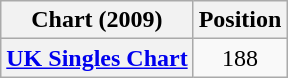<table class="wikitable plainrowheaders">
<tr>
<th>Chart (2009)</th>
<th>Position</th>
</tr>
<tr>
<th scope="row"><a href='#'>UK Singles Chart</a></th>
<td style="text-align:center;">188</td>
</tr>
</table>
